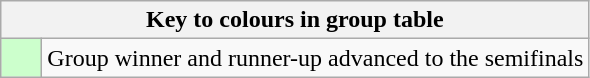<table class="wikitable" style="text-align: center;">
<tr>
<th colspan=2>Key to colours in group table</th>
</tr>
<tr>
<td bgcolor=#ccffcc style="width: 20px;"></td>
<td align=left>Group winner and runner-up advanced to the semifinals</td>
</tr>
</table>
